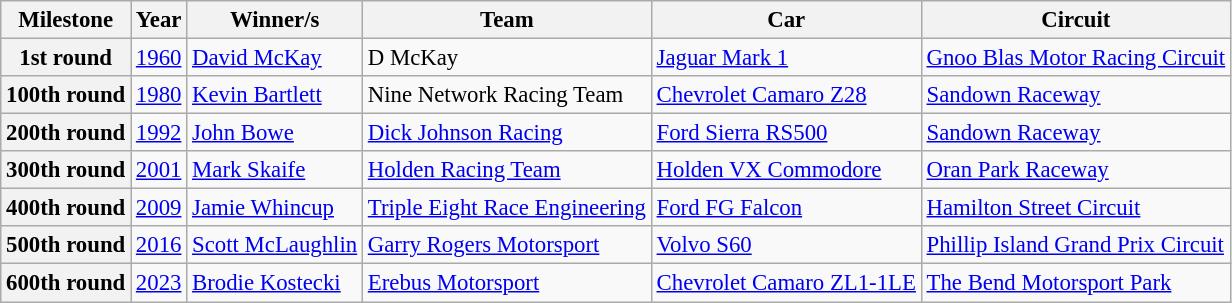<table class="wikitable" style="font-size: 95%;">
<tr>
<th>Milestone</th>
<th>Year</th>
<th>Winner/s</th>
<th>Team</th>
<th>Car</th>
<th>Circuit</th>
</tr>
<tr>
<th>1st round</th>
<td align="center"><a href='#'>1960</a></td>
<td> <a href='#'>David McKay</a></td>
<td>D McKay</td>
<td><a href='#'>Jaguar Mark 1</a></td>
<td><a href='#'>Gnoo Blas Motor Racing Circuit</a></td>
</tr>
<tr>
<th>100th round</th>
<td align="center"><a href='#'>1980</a></td>
<td> <a href='#'>Kevin Bartlett</a></td>
<td>Nine Network Racing Team</td>
<td><a href='#'>Chevrolet Camaro Z28</a></td>
<td><a href='#'>Sandown Raceway</a></td>
</tr>
<tr>
<th>200th round</th>
<td align="center"><a href='#'>1992</a></td>
<td> <a href='#'>John Bowe</a></td>
<td><a href='#'>Dick Johnson Racing</a></td>
<td><a href='#'>Ford Sierra RS500</a></td>
<td><a href='#'>Sandown Raceway</a></td>
</tr>
<tr>
<th>300th round</th>
<td align="center"><a href='#'>2001</a></td>
<td> <a href='#'>Mark Skaife</a></td>
<td><a href='#'>Holden Racing Team</a></td>
<td><a href='#'>Holden VX Commodore</a></td>
<td><a href='#'>Oran Park Raceway</a></td>
</tr>
<tr>
<th>400th round</th>
<td align="center"><a href='#'>2009</a></td>
<td> <a href='#'>Jamie Whincup</a></td>
<td><a href='#'>Triple Eight Race Engineering</a></td>
<td><a href='#'>Ford FG Falcon</a></td>
<td><a href='#'>Hamilton Street Circuit</a></td>
</tr>
<tr>
<th>500th round</th>
<td align="center"><a href='#'>2016</a></td>
<td> <a href='#'>Scott McLaughlin</a></td>
<td><a href='#'>Garry Rogers Motorsport</a></td>
<td><a href='#'>Volvo S60</a></td>
<td><a href='#'>Phillip Island Grand Prix Circuit</a></td>
</tr>
<tr>
<th>600th round</th>
<td align="center"><a href='#'>2023</a></td>
<td> <a href='#'>Brodie Kostecki</a></td>
<td><a href='#'>Erebus Motorsport</a></td>
<td><a href='#'>Chevrolet Camaro ZL1-1LE</a></td>
<td><a href='#'>The Bend Motorsport Park</a></td>
</tr>
</table>
